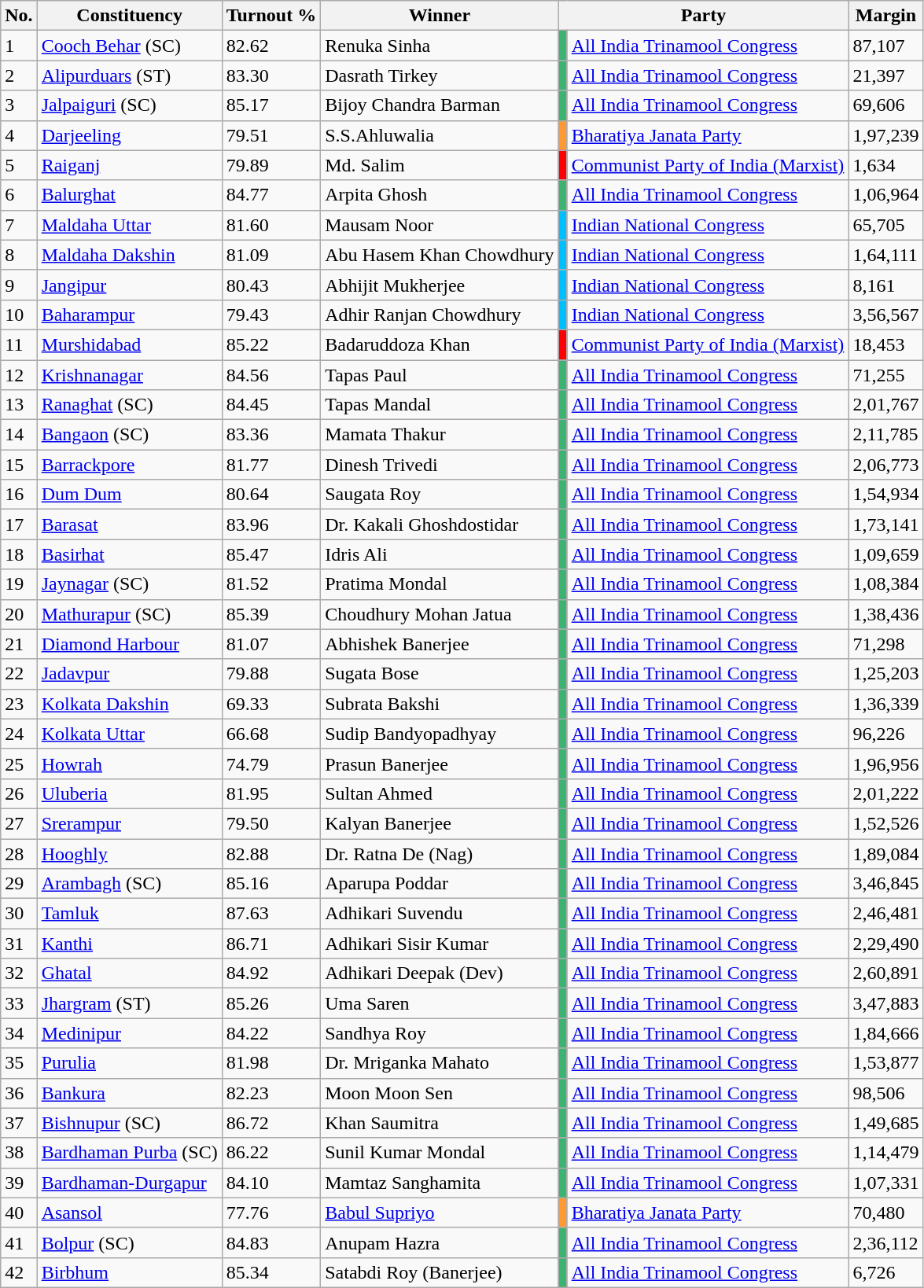<table class="wikitable sortable collapsible">
<tr>
<th>No.</th>
<th>Constituency</th>
<th>Turnout %</th>
<th>Winner</th>
<th Colspan="2">Party</th>
<th>Margin</th>
</tr>
<tr>
<td>1</td>
<td><a href='#'>Cooch Behar</a> (SC)</td>
<td>82.62 </td>
<td>Renuka Sinha</td>
<td bgcolor=#3CB371></td>
<td><a href='#'>All India Trinamool Congress</a></td>
<td>87,107</td>
</tr>
<tr>
<td>2</td>
<td><a href='#'>Alipurduars</a> (ST)</td>
<td>83.30 </td>
<td>Dasrath Tirkey</td>
<td bgcolor=#3CB371></td>
<td><a href='#'>All India Trinamool Congress</a></td>
<td>21,397</td>
</tr>
<tr>
<td>3</td>
<td><a href='#'>Jalpaiguri</a> (SC)</td>
<td>85.17 </td>
<td>Bijoy Chandra Barman</td>
<td bgcolor=#3CB371></td>
<td><a href='#'>All India Trinamool Congress</a></td>
<td>69,606</td>
</tr>
<tr>
<td>4</td>
<td><a href='#'>Darjeeling</a></td>
<td>79.51 </td>
<td>S.S.Ahluwalia</td>
<td bgcolor=#FF9933></td>
<td><a href='#'>Bharatiya Janata Party</a></td>
<td>1,97,239</td>
</tr>
<tr>
<td>5</td>
<td><a href='#'>Raiganj</a></td>
<td>79.89 </td>
<td>Md. Salim</td>
<td bgcolor=#FF0000></td>
<td><a href='#'>Communist Party of India (Marxist)</a></td>
<td>1,634</td>
</tr>
<tr>
<td>6</td>
<td><a href='#'>Balurghat</a></td>
<td>84.77 </td>
<td>Arpita Ghosh</td>
<td bgcolor=#3CB371></td>
<td><a href='#'>All India Trinamool Congress</a></td>
<td>1,06,964</td>
</tr>
<tr>
<td>7</td>
<td><a href='#'>Maldaha Uttar</a></td>
<td>81.60 </td>
<td>Mausam Noor</td>
<td bgcolor=#00BFFF></td>
<td><a href='#'>Indian National Congress</a></td>
<td>65,705</td>
</tr>
<tr>
<td>8</td>
<td><a href='#'>Maldaha Dakshin</a></td>
<td>81.09 </td>
<td>Abu Hasem Khan Chowdhury</td>
<td bgcolor=#00BFFF></td>
<td><a href='#'>Indian National Congress</a></td>
<td>1,64,111</td>
</tr>
<tr>
<td>9</td>
<td><a href='#'>Jangipur</a></td>
<td>80.43 </td>
<td>Abhijit Mukherjee</td>
<td bgcolor=#00BFFF></td>
<td><a href='#'>Indian National Congress</a></td>
<td>8,161</td>
</tr>
<tr>
<td>10</td>
<td><a href='#'>Baharampur</a></td>
<td>79.43 </td>
<td>Adhir Ranjan Chowdhury</td>
<td bgcolor=#00BFFF></td>
<td><a href='#'>Indian National Congress</a></td>
<td>3,56,567</td>
</tr>
<tr>
<td>11</td>
<td><a href='#'>Murshidabad</a></td>
<td>85.22 </td>
<td>Badaruddoza Khan</td>
<td bgcolor=#FF0000></td>
<td><a href='#'>Communist Party of India (Marxist)</a></td>
<td>18,453</td>
</tr>
<tr>
<td>12</td>
<td><a href='#'>Krishnanagar</a></td>
<td>84.56 </td>
<td>Tapas Paul</td>
<td bgcolor=#3CB371></td>
<td><a href='#'>All India Trinamool Congress</a></td>
<td>71,255</td>
</tr>
<tr>
<td>13</td>
<td><a href='#'>Ranaghat</a> (SC)</td>
<td>84.45 </td>
<td>Tapas Mandal</td>
<td bgcolor=#3CB371></td>
<td><a href='#'>All India Trinamool Congress</a></td>
<td>2,01,767</td>
</tr>
<tr>
<td>14</td>
<td><a href='#'>Bangaon</a> (SC)</td>
<td>83.36 </td>
<td>Mamata Thakur</td>
<td bgcolor=#3CB371></td>
<td><a href='#'>All India Trinamool Congress</a></td>
<td>2,11,785</td>
</tr>
<tr>
<td>15</td>
<td><a href='#'>Barrackpore</a></td>
<td>81.77 </td>
<td>Dinesh Trivedi</td>
<td bgcolor=#3CB371></td>
<td><a href='#'>All India Trinamool Congress</a></td>
<td>2,06,773</td>
</tr>
<tr>
<td>16</td>
<td><a href='#'>Dum Dum</a></td>
<td>80.64 </td>
<td>Saugata Roy</td>
<td bgcolor=#3CB371></td>
<td><a href='#'>All India Trinamool Congress</a></td>
<td>1,54,934</td>
</tr>
<tr>
<td>17</td>
<td><a href='#'>Barasat</a></td>
<td>83.96 </td>
<td>Dr. Kakali Ghoshdostidar</td>
<td bgcolor=#3CB371></td>
<td><a href='#'>All India Trinamool Congress</a></td>
<td>1,73,141</td>
</tr>
<tr>
<td>18</td>
<td><a href='#'>Basirhat</a></td>
<td>85.47 </td>
<td>Idris Ali</td>
<td bgcolor=#3CB371></td>
<td><a href='#'>All India Trinamool Congress</a></td>
<td>1,09,659</td>
</tr>
<tr>
<td>19</td>
<td><a href='#'>Jaynagar</a> (SC)</td>
<td>81.52 </td>
<td>Pratima Mondal</td>
<td bgcolor=#3CB371></td>
<td><a href='#'>All India Trinamool Congress</a></td>
<td>1,08,384</td>
</tr>
<tr>
<td>20</td>
<td><a href='#'>Mathurapur</a> (SC)</td>
<td>85.39 </td>
<td>Choudhury Mohan Jatua</td>
<td bgcolor=#3CB371></td>
<td><a href='#'>All India Trinamool Congress</a></td>
<td>1,38,436</td>
</tr>
<tr>
<td>21</td>
<td><a href='#'>Diamond Harbour</a></td>
<td>81.07 </td>
<td>Abhishek Banerjee</td>
<td bgcolor=#3CB371></td>
<td><a href='#'>All India Trinamool Congress</a></td>
<td>71,298</td>
</tr>
<tr>
<td>22</td>
<td><a href='#'>Jadavpur</a></td>
<td>79.88 </td>
<td>Sugata Bose</td>
<td bgcolor=#3CB371></td>
<td><a href='#'>All India Trinamool Congress</a></td>
<td>1,25,203</td>
</tr>
<tr>
<td>23</td>
<td><a href='#'>Kolkata Dakshin</a></td>
<td>69.33 </td>
<td>Subrata Bakshi</td>
<td bgcolor=#3CB371></td>
<td><a href='#'>All India Trinamool Congress</a></td>
<td>1,36,339</td>
</tr>
<tr>
<td>24</td>
<td><a href='#'>Kolkata Uttar</a></td>
<td>66.68 </td>
<td>Sudip Bandyopadhyay</td>
<td bgcolor=#3CB371></td>
<td><a href='#'>All India Trinamool Congress</a></td>
<td>96,226</td>
</tr>
<tr>
<td>25</td>
<td><a href='#'>Howrah</a></td>
<td>74.79 </td>
<td>Prasun Banerjee</td>
<td bgcolor=#3CB371></td>
<td><a href='#'>All India Trinamool Congress</a></td>
<td>1,96,956</td>
</tr>
<tr>
<td>26</td>
<td><a href='#'>Uluberia</a></td>
<td>81.95 </td>
<td>Sultan Ahmed</td>
<td bgcolor=#3CB371></td>
<td><a href='#'>All India Trinamool Congress</a></td>
<td>2,01,222</td>
</tr>
<tr>
<td>27</td>
<td><a href='#'>Srerampur</a></td>
<td>79.50 </td>
<td>Kalyan Banerjee</td>
<td bgcolor=#3CB371></td>
<td><a href='#'>All India Trinamool Congress</a></td>
<td>1,52,526</td>
</tr>
<tr>
<td>28</td>
<td><a href='#'>Hooghly</a></td>
<td>82.88 </td>
<td>Dr. Ratna De (Nag)</td>
<td bgcolor=#3CB371></td>
<td><a href='#'>All India Trinamool Congress</a></td>
<td>1,89,084</td>
</tr>
<tr>
<td>29</td>
<td><a href='#'>Arambagh</a> (SC)</td>
<td>85.16 </td>
<td>Aparupa Poddar</td>
<td bgcolor=#3CB371></td>
<td><a href='#'>All India Trinamool Congress</a></td>
<td>3,46,845</td>
</tr>
<tr>
<td>30</td>
<td><a href='#'>Tamluk</a></td>
<td>87.63 </td>
<td>Adhikari Suvendu</td>
<td bgcolor=#3CB371></td>
<td><a href='#'>All India Trinamool Congress</a></td>
<td>2,46,481</td>
</tr>
<tr>
<td>31</td>
<td><a href='#'>Kanthi</a></td>
<td>86.71 </td>
<td>Adhikari Sisir Kumar</td>
<td bgcolor=#3CB371></td>
<td><a href='#'>All India Trinamool Congress</a></td>
<td>2,29,490</td>
</tr>
<tr>
<td>32</td>
<td><a href='#'>Ghatal</a></td>
<td>84.92 </td>
<td>Adhikari Deepak (Dev)</td>
<td bgcolor=#3CB371></td>
<td><a href='#'>All India Trinamool Congress</a></td>
<td>2,60,891</td>
</tr>
<tr>
<td>33</td>
<td><a href='#'>Jhargram</a> (ST)</td>
<td>85.26 </td>
<td>Uma Saren</td>
<td bgcolor=#3CB371></td>
<td><a href='#'>All India Trinamool Congress</a></td>
<td>3,47,883</td>
</tr>
<tr>
<td>34</td>
<td><a href='#'>Medinipur</a></td>
<td>84.22 </td>
<td>Sandhya Roy</td>
<td bgcolor=#3CB371></td>
<td><a href='#'>All India Trinamool Congress</a></td>
<td>1,84,666</td>
</tr>
<tr>
<td>35</td>
<td><a href='#'>Purulia</a></td>
<td>81.98 </td>
<td>Dr. Mriganka Mahato</td>
<td bgcolor=#3CB371></td>
<td><a href='#'>All India Trinamool Congress</a></td>
<td>1,53,877</td>
</tr>
<tr>
<td>36</td>
<td><a href='#'>Bankura</a></td>
<td>82.23 </td>
<td>Moon Moon Sen</td>
<td bgcolor=#3CB371></td>
<td><a href='#'>All India Trinamool Congress</a></td>
<td>98,506</td>
</tr>
<tr>
<td>37</td>
<td><a href='#'>Bishnupur</a> (SC)</td>
<td>86.72 </td>
<td>Khan Saumitra</td>
<td bgcolor=#3CB371></td>
<td><a href='#'>All India Trinamool Congress</a></td>
<td>1,49,685</td>
</tr>
<tr>
<td>38</td>
<td><a href='#'>Bardhaman Purba</a> (SC)</td>
<td>86.22 </td>
<td>Sunil Kumar Mondal</td>
<td bgcolor=#3CB371></td>
<td><a href='#'>All India Trinamool Congress</a></td>
<td>1,14,479</td>
</tr>
<tr>
<td>39</td>
<td><a href='#'>Bardhaman-Durgapur</a></td>
<td>84.10 </td>
<td>Mamtaz Sanghamita</td>
<td bgcolor=#3CB371></td>
<td><a href='#'>All India Trinamool Congress</a></td>
<td>1,07,331</td>
</tr>
<tr>
<td>40</td>
<td><a href='#'>Asansol</a></td>
<td>77.76 </td>
<td><a href='#'>Babul Supriyo</a></td>
<td bgcolor=#FF9933></td>
<td><a href='#'>Bharatiya Janata Party</a></td>
<td>70,480</td>
</tr>
<tr>
<td>41</td>
<td><a href='#'>Bolpur</a> (SC)</td>
<td>84.83 </td>
<td>Anupam Hazra</td>
<td bgcolor=#3CB371></td>
<td><a href='#'>All India Trinamool Congress</a></td>
<td>2,36,112</td>
</tr>
<tr>
<td>42</td>
<td><a href='#'>Birbhum</a></td>
<td>85.34 </td>
<td>Satabdi Roy (Banerjee)</td>
<td bgcolor=#3CB371></td>
<td><a href='#'>All India Trinamool Congress</a></td>
<td>6,726</td>
</tr>
</table>
